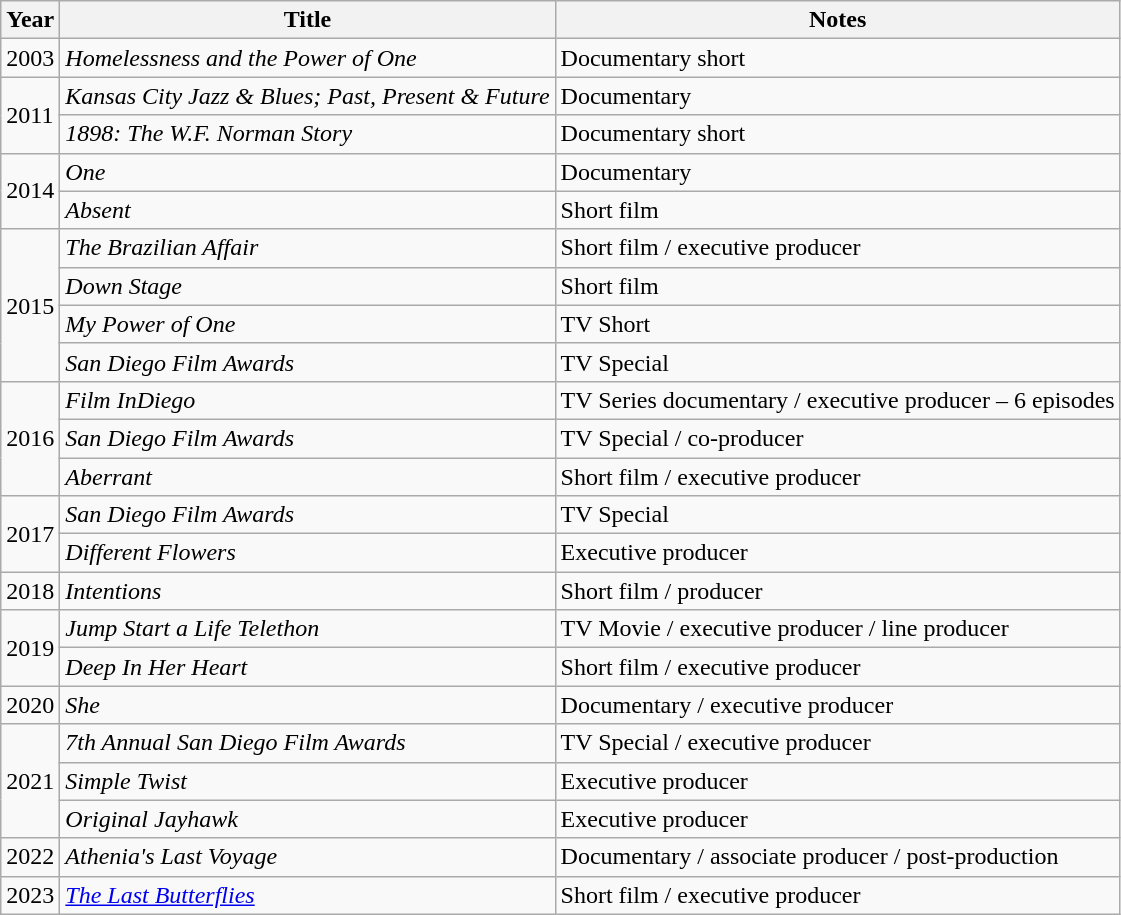<table class="wikitable">
<tr>
<th>Year</th>
<th>Title</th>
<th>Notes</th>
</tr>
<tr>
<td>2003</td>
<td><em>Homelessness and the Power of One</em></td>
<td>Documentary short</td>
</tr>
<tr>
<td rowspan="2">2011</td>
<td><em>Kansas City Jazz & Blues; Past, Present & Future</em></td>
<td>Documentary</td>
</tr>
<tr>
<td><em>1898: The W.F. Norman Story</em></td>
<td>Documentary short</td>
</tr>
<tr>
<td rowspan="2">2014</td>
<td><em>One</em></td>
<td>Documentary</td>
</tr>
<tr>
<td><em>Absent</em></td>
<td>Short film</td>
</tr>
<tr>
<td rowspan="4">2015</td>
<td><em>The Brazilian Affair</em></td>
<td>Short film / executive producer</td>
</tr>
<tr>
<td><em>Down Stage</em></td>
<td>Short film</td>
</tr>
<tr>
<td><em>My Power of One</em></td>
<td>TV Short</td>
</tr>
<tr>
<td><em>San Diego Film Awards</em></td>
<td>TV Special</td>
</tr>
<tr>
<td rowspan="3">2016</td>
<td><em>Film InDiego</em></td>
<td>TV Series documentary / executive producer – 6 episodes</td>
</tr>
<tr>
<td><em>San Diego Film Awards</em></td>
<td>TV Special / co-producer</td>
</tr>
<tr>
<td><em>Aberrant</em></td>
<td>Short film / executive producer</td>
</tr>
<tr>
<td rowspan="2">2017</td>
<td><em>San Diego Film Awards</em></td>
<td>TV Special</td>
</tr>
<tr>
<td><em>Different Flowers</em></td>
<td>Executive producer</td>
</tr>
<tr>
<td>2018</td>
<td><em>Intentions</em></td>
<td>Short film / producer</td>
</tr>
<tr>
<td rowspan="2">2019</td>
<td><em>Jump Start a Life Telethon</em></td>
<td>TV Movie / executive producer / line producer</td>
</tr>
<tr>
<td><em>Deep In Her Heart</em></td>
<td>Short film / executive producer</td>
</tr>
<tr>
<td>2020</td>
<td><em>She</em></td>
<td>Documentary / executive producer</td>
</tr>
<tr>
<td rowspan="3">2021</td>
<td><em>7th Annual San Diego Film Awards</em></td>
<td>TV Special / executive producer</td>
</tr>
<tr>
<td><em>Simple Twist</em></td>
<td>Executive producer</td>
</tr>
<tr>
<td><em>Original Jayhawk</em></td>
<td>Executive producer</td>
</tr>
<tr>
<td>2022</td>
<td><em>Athenia's Last Voyage</em></td>
<td>Documentary / associate producer / post-production</td>
</tr>
<tr>
<td>2023</td>
<td><em><a href='#'>The Last Butterflies</a></em></td>
<td>Short film / executive producer</td>
</tr>
</table>
